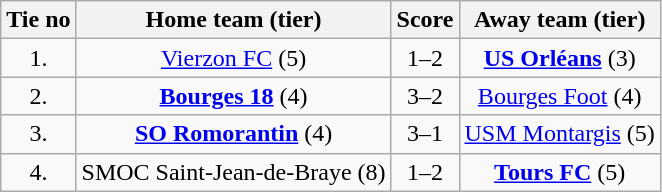<table class="wikitable sortable" style="text-align: center">
<tr>
<th>Tie no</th>
<th>Home team (tier)</th>
<th>Score</th>
<th>Away team (tier)</th>
</tr>
<tr>
<td>1.</td>
<td><a href='#'>Vierzon FC</a> (5)</td>
<td>1–2</td>
<td><strong><a href='#'>US Orléans</a></strong> (3)</td>
</tr>
<tr>
<td>2.</td>
<td><strong><a href='#'>Bourges 18</a></strong> (4)</td>
<td>3–2</td>
<td><a href='#'>Bourges Foot</a> (4)</td>
</tr>
<tr>
<td>3.</td>
<td><strong><a href='#'>SO Romorantin</a></strong> (4)</td>
<td>3–1</td>
<td><a href='#'>USM Montargis</a> (5)</td>
</tr>
<tr>
<td>4.</td>
<td>SMOC Saint-Jean-de-Braye (8)</td>
<td>1–2</td>
<td><strong><a href='#'>Tours FC</a></strong> (5)</td>
</tr>
</table>
